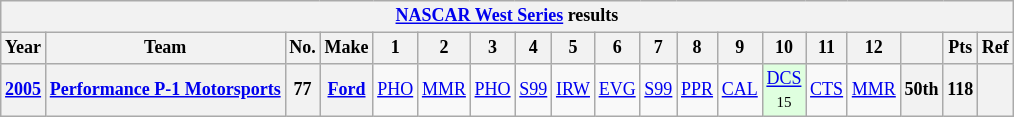<table class="wikitable" style="text-align:center; font-size:75%">
<tr>
<th colspan=19><a href='#'>NASCAR West Series</a> results</th>
</tr>
<tr>
<th>Year</th>
<th>Team</th>
<th>No.</th>
<th>Make</th>
<th>1</th>
<th>2</th>
<th>3</th>
<th>4</th>
<th>5</th>
<th>6</th>
<th>7</th>
<th>8</th>
<th>9</th>
<th>10</th>
<th>11</th>
<th>12</th>
<th></th>
<th>Pts</th>
<th>Ref</th>
</tr>
<tr>
<th><a href='#'>2005</a></th>
<th><a href='#'>Performance P-1 Motorsports</a></th>
<th>77</th>
<th><a href='#'>Ford</a></th>
<td><a href='#'>PHO</a></td>
<td><a href='#'>MMR</a></td>
<td><a href='#'>PHO</a></td>
<td><a href='#'>S99</a></td>
<td><a href='#'>IRW</a></td>
<td><a href='#'>EVG</a></td>
<td><a href='#'>S99</a></td>
<td><a href='#'>PPR</a></td>
<td><a href='#'>CAL</a></td>
<td style="background:#DFFFDF;"><a href='#'>DCS</a><br><small>15</small></td>
<td><a href='#'>CTS</a></td>
<td><a href='#'>MMR</a></td>
<th>50th</th>
<th>118</th>
<th></th>
</tr>
</table>
